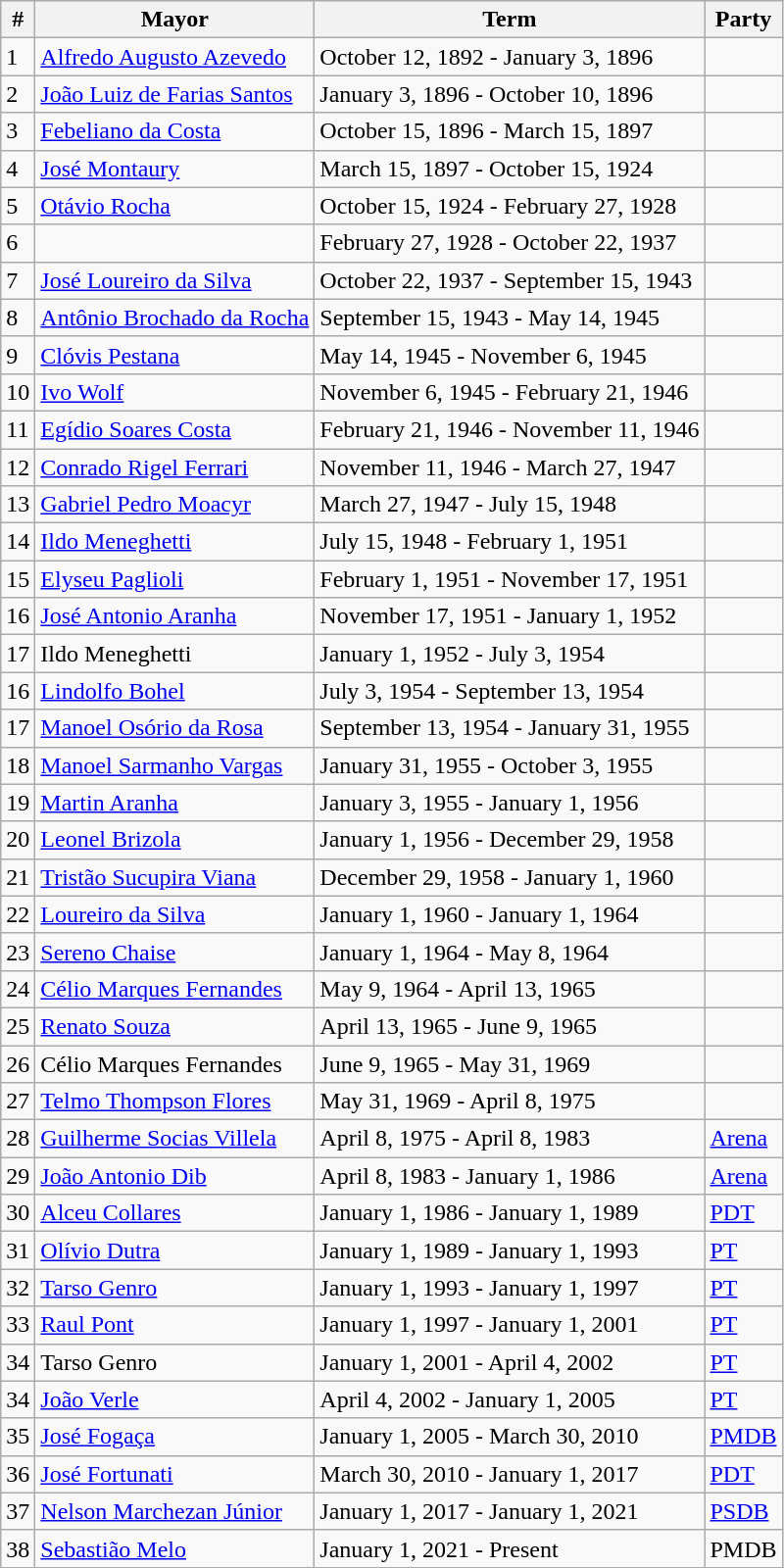<table class="wikitable">
<tr>
<th>#</th>
<th>Mayor</th>
<th>Term</th>
<th>Party</th>
</tr>
<tr>
<td>1</td>
<td><a href='#'>Alfredo Augusto Azevedo</a></td>
<td>October 12, 1892 - January 3, 1896</td>
<td></td>
</tr>
<tr>
<td>2</td>
<td><a href='#'>João Luiz de Farias Santos</a></td>
<td>January 3, 1896 - October 10, 1896</td>
<td></td>
</tr>
<tr>
<td>3</td>
<td><a href='#'>Febeliano da Costa</a></td>
<td>October 15, 1896 - March 15, 1897</td>
<td></td>
</tr>
<tr>
<td>4</td>
<td><a href='#'>José Montaury</a></td>
<td>March 15, 1897 - October 15, 1924</td>
<td></td>
</tr>
<tr>
<td>5</td>
<td><a href='#'>Otávio Rocha</a></td>
<td>October 15, 1924 - February 27, 1928</td>
<td></td>
</tr>
<tr>
<td>6</td>
<td></td>
<td>February 27, 1928 - October 22, 1937</td>
<td></td>
</tr>
<tr>
<td>7</td>
<td><a href='#'>José Loureiro da Silva</a></td>
<td>October 22, 1937 - September 15, 1943</td>
<td></td>
</tr>
<tr>
<td>8</td>
<td><a href='#'>Antônio Brochado da Rocha</a></td>
<td>September 15, 1943 - May 14, 1945</td>
<td></td>
</tr>
<tr>
<td>9</td>
<td><a href='#'>Clóvis Pestana</a></td>
<td>May 14, 1945 - November 6, 1945</td>
<td></td>
</tr>
<tr>
<td>10</td>
<td><a href='#'>Ivo Wolf</a></td>
<td>November 6, 1945 - February 21, 1946</td>
<td></td>
</tr>
<tr>
<td>11</td>
<td><a href='#'>Egídio Soares Costa</a></td>
<td>February 21, 1946 - November 11, 1946</td>
<td></td>
</tr>
<tr>
<td>12</td>
<td><a href='#'>Conrado Rigel Ferrari</a></td>
<td>November 11, 1946 - March 27, 1947</td>
<td></td>
</tr>
<tr>
<td>13</td>
<td><a href='#'>Gabriel Pedro Moacyr</a></td>
<td>March 27, 1947 - July 15, 1948</td>
<td></td>
</tr>
<tr>
<td>14</td>
<td><a href='#'>Ildo Meneghetti</a></td>
<td>July 15, 1948 - February 1, 1951</td>
<td></td>
</tr>
<tr>
<td>15</td>
<td><a href='#'>Elyseu Paglioli</a></td>
<td>February 1, 1951 - November 17, 1951</td>
<td></td>
</tr>
<tr>
<td>16</td>
<td><a href='#'>José Antonio Aranha</a></td>
<td>November 17, 1951 - January 1, 1952</td>
<td></td>
</tr>
<tr>
<td>17</td>
<td>Ildo Meneghetti</td>
<td>January 1, 1952 - July 3, 1954</td>
<td></td>
</tr>
<tr>
<td>16</td>
<td><a href='#'>Lindolfo Bohel</a></td>
<td>July 3, 1954 - September 13, 1954</td>
<td></td>
</tr>
<tr>
<td>17</td>
<td><a href='#'>Manoel Osório da Rosa</a></td>
<td>September 13, 1954 - January 31, 1955</td>
<td></td>
</tr>
<tr>
<td>18</td>
<td><a href='#'>Manoel Sarmanho Vargas</a></td>
<td>January 31, 1955 - October 3, 1955</td>
<td></td>
</tr>
<tr>
<td>19</td>
<td><a href='#'>Martin Aranha</a></td>
<td>January 3, 1955 - January 1, 1956</td>
<td></td>
</tr>
<tr>
<td>20</td>
<td><a href='#'>Leonel Brizola</a></td>
<td>January 1, 1956 - December 29, 1958</td>
<td></td>
</tr>
<tr>
<td>21</td>
<td><a href='#'>Tristão Sucupira Viana</a></td>
<td>December 29, 1958 - January 1, 1960</td>
<td></td>
</tr>
<tr>
<td>22</td>
<td><a href='#'>Loureiro da Silva</a></td>
<td>January 1, 1960 - January 1, 1964</td>
<td></td>
</tr>
<tr>
<td>23</td>
<td><a href='#'>Sereno Chaise</a></td>
<td>January 1, 1964 - May 8, 1964</td>
<td></td>
</tr>
<tr>
<td>24</td>
<td><a href='#'>Célio Marques Fernandes</a></td>
<td>May 9, 1964 - April 13, 1965</td>
<td></td>
</tr>
<tr>
<td>25</td>
<td><a href='#'>Renato Souza</a></td>
<td>April 13, 1965 - June 9, 1965</td>
<td></td>
</tr>
<tr>
<td>26</td>
<td>Célio Marques Fernandes</td>
<td>June 9, 1965 - May 31, 1969</td>
<td></td>
</tr>
<tr>
<td>27</td>
<td><a href='#'>Telmo Thompson Flores</a></td>
<td>May 31, 1969 - April 8, 1975</td>
<td></td>
</tr>
<tr>
<td>28</td>
<td><a href='#'>Guilherme Socias Villela</a></td>
<td>April 8, 1975 - April 8, 1983</td>
<td><a href='#'>Arena</a></td>
</tr>
<tr>
<td>29</td>
<td><a href='#'>João Antonio Dib</a></td>
<td>April 8, 1983 - January 1, 1986</td>
<td><a href='#'>Arena</a></td>
</tr>
<tr>
<td>30</td>
<td><a href='#'>Alceu Collares</a></td>
<td>January 1, 1986  - January 1, 1989</td>
<td><a href='#'>PDT</a></td>
</tr>
<tr>
<td>31</td>
<td><a href='#'>Olívio Dutra</a></td>
<td>January 1, 1989  - January 1, 1993</td>
<td><a href='#'>PT</a></td>
</tr>
<tr>
<td>32</td>
<td><a href='#'>Tarso Genro</a></td>
<td>January 1, 1993  - January 1, 1997</td>
<td><a href='#'>PT</a></td>
</tr>
<tr>
<td>33</td>
<td><a href='#'>Raul Pont</a></td>
<td>January 1, 1997  - January 1, 2001</td>
<td><a href='#'>PT</a></td>
</tr>
<tr>
<td>34</td>
<td>Tarso Genro</td>
<td>January 1, 2001  - April 4, 2002</td>
<td><a href='#'>PT</a></td>
</tr>
<tr>
<td>34</td>
<td><a href='#'>João Verle</a></td>
<td>April 4, 2002  - January 1, 2005</td>
<td><a href='#'>PT</a></td>
</tr>
<tr>
<td>35</td>
<td><a href='#'>José Fogaça</a></td>
<td>January 1, 2005 - March 30, 2010</td>
<td><a href='#'>PMDB</a></td>
</tr>
<tr>
<td>36</td>
<td><a href='#'>José Fortunati</a></td>
<td>March 30, 2010 - January 1, 2017</td>
<td><a href='#'>PDT</a></td>
</tr>
<tr>
<td>37</td>
<td><a href='#'>Nelson Marchezan Júnior</a></td>
<td>January 1, 2017 - January 1, 2021</td>
<td><a href='#'>PSDB</a></td>
</tr>
<tr>
<td>38</td>
<td><a href='#'>Sebastião Melo</a></td>
<td>January 1, 2021 - Present</td>
<td>PMDB</td>
</tr>
<tr>
</tr>
</table>
